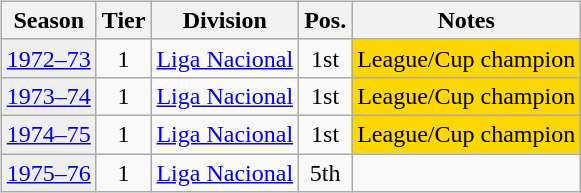<table>
<tr>
<td valign="top" width=0%><br><table class="wikitable">
<tr>
<th>Season</th>
<th>Tier</th>
<th>Division</th>
<th>Pos.</th>
<th>Notes</th>
</tr>
<tr>
<td style="background:#efefef;"><a href='#'>1972–73</a></td>
<td align="center">1</td>
<td><a href='#'>Liga Nacional</a></td>
<td align="center">1st</td>
<td style="background:gold">League/Cup champion</td>
</tr>
<tr>
<td style="background:#efefef;"><a href='#'>1973–74</a></td>
<td align="center">1</td>
<td><a href='#'>Liga Nacional</a></td>
<td align="center">1st</td>
<td style="background:gold">League/Cup champion</td>
</tr>
<tr>
<td style="background:#efefef;"><a href='#'>1974–75</a></td>
<td align="center">1</td>
<td><a href='#'>Liga Nacional</a></td>
<td align="center">1st</td>
<td style="background:gold">League/Cup champion</td>
</tr>
<tr>
<td style="background:#efefef;"><a href='#'>1975–76</a></td>
<td align="center">1</td>
<td><a href='#'>Liga Nacional</a></td>
<td align="center">5th</td>
<td></td>
</tr>
</table>
</td>
</tr>
</table>
